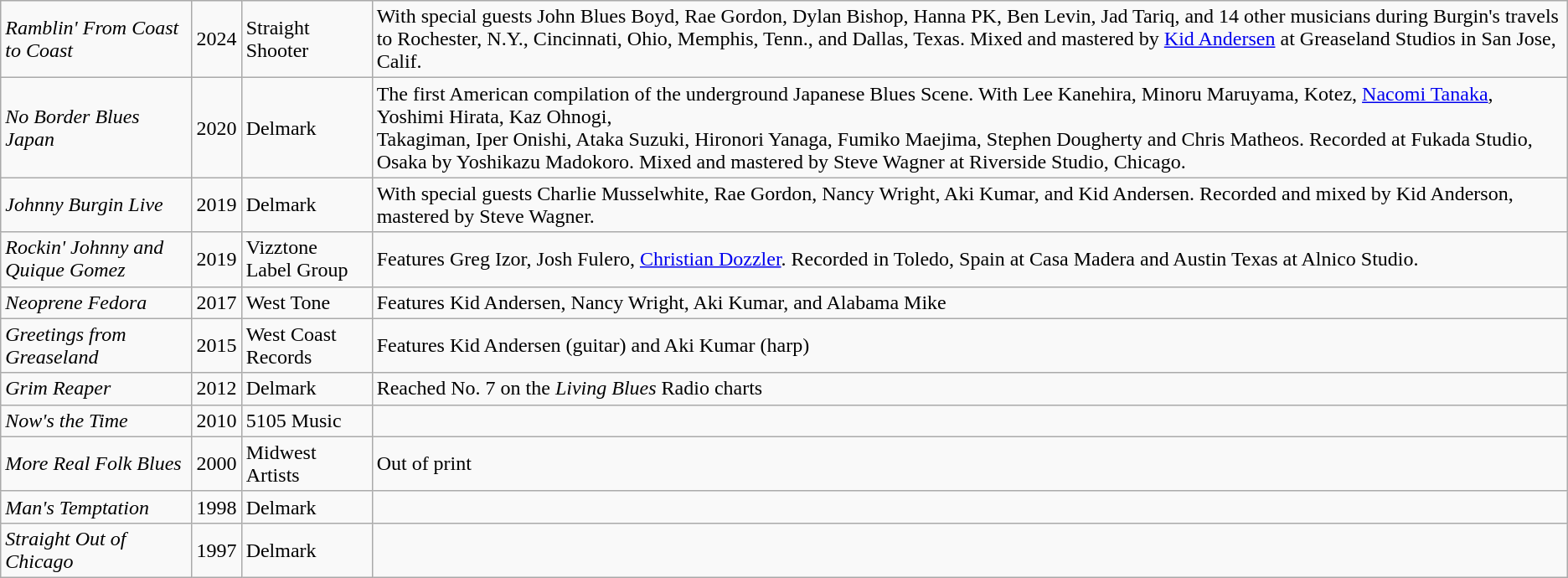<table class="wikitable">
<tr>
<td><em>Ramblin' From Coast to Coast</em></td>
<td>2024</td>
<td>Straight Shooter</td>
<td>With special guests John Blues Boyd, Rae Gordon, Dylan Bishop, Hanna PK, Ben Levin, Jad Tariq, and 14 other musicians during Burgin's travels to Rochester, N.Y., Cincinnati, Ohio, Memphis, Tenn., and Dallas, Texas. Mixed and mastered by <a href='#'>Kid Andersen</a> at Greaseland Studios in San Jose, Calif.</td>
</tr>
<tr>
<td><em>No Border Blues Japan</em></td>
<td>2020</td>
<td>Delmark</td>
<td>The first American compilation of the underground Japanese Blues Scene. With Lee Kanehira, Minoru Maruyama, Kotez, <a href='#'>Nacomi Tanaka</a>, Yoshimi Hirata, Kaz Ohnogi,<br>Takagiman, Iper Onishi, Ataka Suzuki, Hironori Yanaga, Fumiko Maejima, Stephen Dougherty and Chris Matheos. Recorded at Fukada Studio, Osaka by Yoshikazu Madokoro. Mixed and mastered by Steve Wagner at Riverside Studio, Chicago.</td>
</tr>
<tr>
<td><em>Johnny Burgin Live</em></td>
<td>2019</td>
<td>Delmark</td>
<td>With special guests Charlie Musselwhite, Rae Gordon, Nancy Wright, Aki Kumar, and Kid Andersen. Recorded and mixed by Kid Anderson, mastered by Steve Wagner.</td>
</tr>
<tr>
<td><em>Rockin' Johnny and Quique Gomez</em></td>
<td>2019</td>
<td>Vizztone Label Group</td>
<td>Features Greg Izor, Josh Fulero, <a href='#'>Christian Dozzler</a>. Recorded in Toledo, Spain at Casa Madera and Austin Texas at Alnico Studio.</td>
</tr>
<tr>
<td><em>Neoprene Fedora</em></td>
<td>2017</td>
<td>West Tone</td>
<td>Features Kid Andersen, Nancy Wright, Aki Kumar, and Alabama Mike</td>
</tr>
<tr>
<td><em>Greetings from Greaseland</em></td>
<td>2015</td>
<td>West Coast Records</td>
<td>Features Kid Andersen (guitar) and Aki Kumar (harp)</td>
</tr>
<tr>
<td><em>Grim Reaper</em></td>
<td>2012</td>
<td>Delmark</td>
<td>Reached No. 7 on the <em>Living Blues</em> Radio charts</td>
</tr>
<tr>
<td><em>Now's the Time</em></td>
<td>2010</td>
<td>5105 Music</td>
<td></td>
</tr>
<tr>
<td><em>More Real Folk Blues</em></td>
<td>2000</td>
<td>Midwest Artists</td>
<td>Out of print</td>
</tr>
<tr>
<td><em>Man's Temptation</em></td>
<td>1998</td>
<td>Delmark</td>
<td></td>
</tr>
<tr>
<td><em>Straight Out of Chicago</em></td>
<td>1997</td>
<td>Delmark</td>
<td></td>
</tr>
</table>
